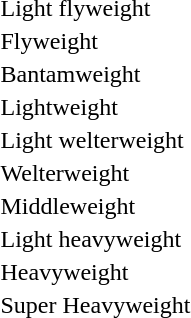<table>
<tr>
<td rowspan=2>Light flyweight<br></td>
<td rowspan=2></td>
<td rowspan=2></td>
<td></td>
</tr>
<tr>
<td></td>
</tr>
<tr>
<td rowspan=2>Flyweight<br></td>
<td rowspan=2></td>
<td rowspan=2></td>
<td></td>
</tr>
<tr>
<td></td>
</tr>
<tr>
<td rowspan=2>Bantamweight<br></td>
<td rowspan=2></td>
<td rowspan=2></td>
<td></td>
</tr>
<tr>
<td></td>
</tr>
<tr>
<td rowspan=2>Lightweight<br></td>
<td rowspan=2></td>
<td rowspan=2></td>
<td></td>
</tr>
<tr>
<td></td>
</tr>
<tr>
<td rowspan=2>Light welterweight<br></td>
<td rowspan=2></td>
<td rowspan=2></td>
<td></td>
</tr>
<tr>
<td></td>
</tr>
<tr>
<td rowspan=2>Welterweight<br></td>
<td rowspan=2></td>
<td rowspan=2></td>
<td></td>
</tr>
<tr>
<td></td>
</tr>
<tr>
<td rowspan=2>Middleweight<br></td>
<td rowspan=2></td>
<td rowspan=2></td>
<td></td>
</tr>
<tr>
<td></td>
</tr>
<tr>
<td rowspan=2>Light heavyweight<br></td>
<td rowspan=2></td>
<td rowspan=2></td>
<td></td>
</tr>
<tr>
<td></td>
</tr>
<tr>
<td rowspan=2>Heavyweight<br></td>
<td rowspan=2></td>
<td rowspan=2></td>
<td></td>
</tr>
<tr>
<td></td>
</tr>
<tr>
<td rowspan=2>Super Heavyweight<br></td>
<td rowspan=2></td>
<td rowspan=2></td>
<td></td>
</tr>
<tr>
<td></td>
</tr>
</table>
